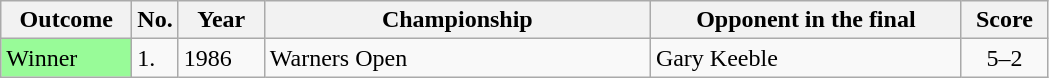<table class="sortable wikitable">
<tr>
<th width="80">Outcome</th>
<th width="20">No.</th>
<th width="50">Year</th>
<th style="width:250px;">Championship</th>
<th style="width:200px;">Opponent in the final</th>
<th style="width:50px;">Score</th>
</tr>
<tr>
<td style="background:#98FB98">Winner</td>
<td>1.</td>
<td>1986</td>
<td>Warners Open</td>
<td> Gary Keeble</td>
<td align=center>5–2</td>
</tr>
</table>
